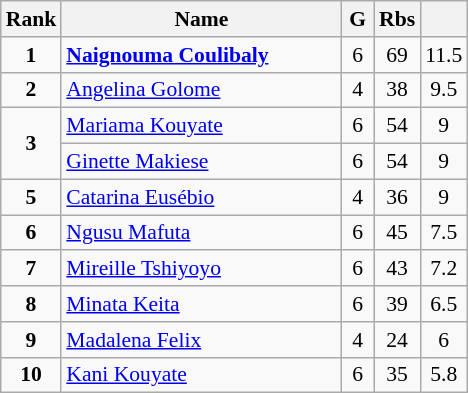<table class="wikitable" style="font-size:90%;">
<tr>
<th width=10px>Rank</th>
<th width=180px>Name</th>
<th width=15px>G</th>
<th width=10px>Rbs</th>
<th width=10px></th>
</tr>
<tr align=center>
<td><strong>1</strong></td>
<td align=left> <strong><a href='#'>Naignouma Coulibaly</a></strong></td>
<td>6</td>
<td>69</td>
<td>11.5</td>
</tr>
<tr align=center>
<td><strong>2</strong></td>
<td align=left> <a href='#'>Angelina Golome</a></td>
<td>4</td>
<td>38</td>
<td>9.5</td>
</tr>
<tr align=center>
<td rowspan=2><strong>3</strong></td>
<td align=left> <a href='#'>Mariama Kouyate</a></td>
<td>6</td>
<td>54</td>
<td>9</td>
</tr>
<tr align=center>
<td align=left> <a href='#'>Ginette Makiese</a></td>
<td>6</td>
<td>54</td>
<td>9</td>
</tr>
<tr align=center>
<td><strong>5</strong></td>
<td align=left> <a href='#'>Catarina Eusébio</a></td>
<td>4</td>
<td>36</td>
<td>9</td>
</tr>
<tr align=center>
<td><strong>6</strong></td>
<td align=left> <a href='#'>Ngusu Mafuta</a></td>
<td>6</td>
<td>45</td>
<td>7.5</td>
</tr>
<tr align=center>
<td><strong>7</strong></td>
<td align=left> <a href='#'>Mireille Tshiyoyo</a></td>
<td>6</td>
<td>43</td>
<td>7.2</td>
</tr>
<tr align=center>
<td><strong>8</strong></td>
<td align=left> <a href='#'>Minata Keita</a></td>
<td>6</td>
<td>39</td>
<td>6.5</td>
</tr>
<tr align=center>
<td><strong>9</strong></td>
<td align=left> <a href='#'>Madalena Felix</a></td>
<td>4</td>
<td>24</td>
<td>6</td>
</tr>
<tr align=center>
<td><strong>10</strong></td>
<td align=left> <a href='#'>Kani Kouyate</a></td>
<td>6</td>
<td>35</td>
<td>5.8</td>
</tr>
</table>
